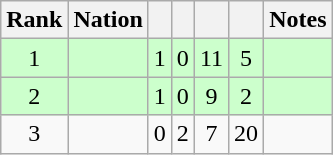<table class="wikitable sortable" style="text-align: center;">
<tr>
<th>Rank</th>
<th>Nation</th>
<th></th>
<th></th>
<th></th>
<th></th>
<th>Notes</th>
</tr>
<tr style="background:#cfc;">
<td>1</td>
<td align=left></td>
<td>1</td>
<td>0</td>
<td>11</td>
<td>5</td>
<td></td>
</tr>
<tr style="background:#cfc;">
<td>2</td>
<td align=left></td>
<td>1</td>
<td>0</td>
<td>9</td>
<td>2</td>
<td></td>
</tr>
<tr>
<td>3</td>
<td align=left></td>
<td>0</td>
<td>2</td>
<td>7</td>
<td>20</td>
<td></td>
</tr>
</table>
